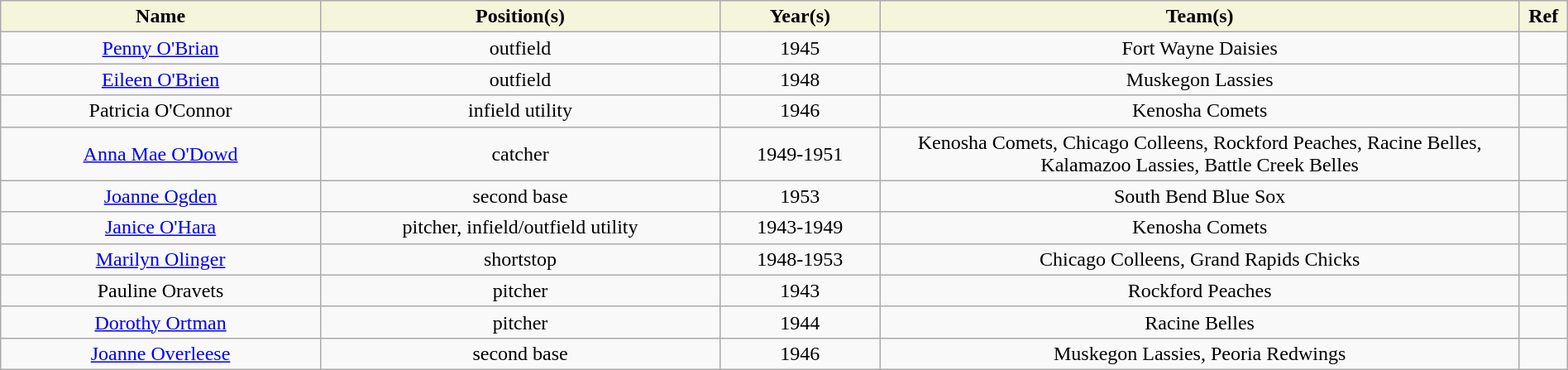<table class="wikitable" style="width: 100%">
<tr>
<th style="background:#F5F5DC;" width=20%>Name</th>
<th width=25% style="background:#F5F5DC;">Position(s)</th>
<th width=10% style="background:#F5F5DC;">Year(s)</th>
<th width=40% style="background:#F5F5DC;">Team(s)</th>
<th width=3% style="background:#F5F5DC;">Ref</th>
</tr>
<tr align=center>
<td><a href='#'>Penny O'Brian</a></td>
<td>outfield</td>
<td>1945</td>
<td>Fort Wayne Daisies</td>
<td></td>
</tr>
<tr align=center>
<td><a href='#'>Eileen O'Brien</a></td>
<td>outfield</td>
<td>1948</td>
<td>Muskegon Lassies</td>
<td></td>
</tr>
<tr align=center>
<td>Patricia O'Connor</td>
<td>infield utility</td>
<td>1946</td>
<td>Kenosha Comets</td>
<td></td>
</tr>
<tr align=center>
<td><a href='#'>Anna Mae O'Dowd</a></td>
<td>catcher</td>
<td>1949-1951</td>
<td>Kenosha Comets, Chicago Colleens, Rockford Peaches, Racine Belles, Kalamazoo Lassies, Battle Creek Belles</td>
<td></td>
</tr>
<tr align=center>
<td><a href='#'>Joanne Ogden</a></td>
<td>second base</td>
<td>1953</td>
<td>South Bend Blue Sox</td>
<td></td>
</tr>
<tr align=center>
<td><a href='#'>Janice O'Hara</a></td>
<td>pitcher, infield/outfield utility</td>
<td>1943-1949</td>
<td>Kenosha Comets</td>
<td></td>
</tr>
<tr align=center>
<td><a href='#'>Marilyn Olinger</a></td>
<td>shortstop</td>
<td>1948-1953</td>
<td>Chicago Colleens, Grand Rapids Chicks</td>
<td></td>
</tr>
<tr align=center>
<td>Pauline Oravets</td>
<td>pitcher</td>
<td>1943</td>
<td>Rockford Peaches</td>
<td></td>
</tr>
<tr align=center>
<td><a href='#'>Dorothy Ortman</a></td>
<td>pitcher</td>
<td>1944</td>
<td>Racine Belles</td>
<td></td>
</tr>
<tr align=center>
<td><a href='#'>Joanne Overleese</a></td>
<td>second base</td>
<td>1946</td>
<td>Muskegon Lassies, Peoria Redwings</td>
<td></td>
</tr>
</table>
